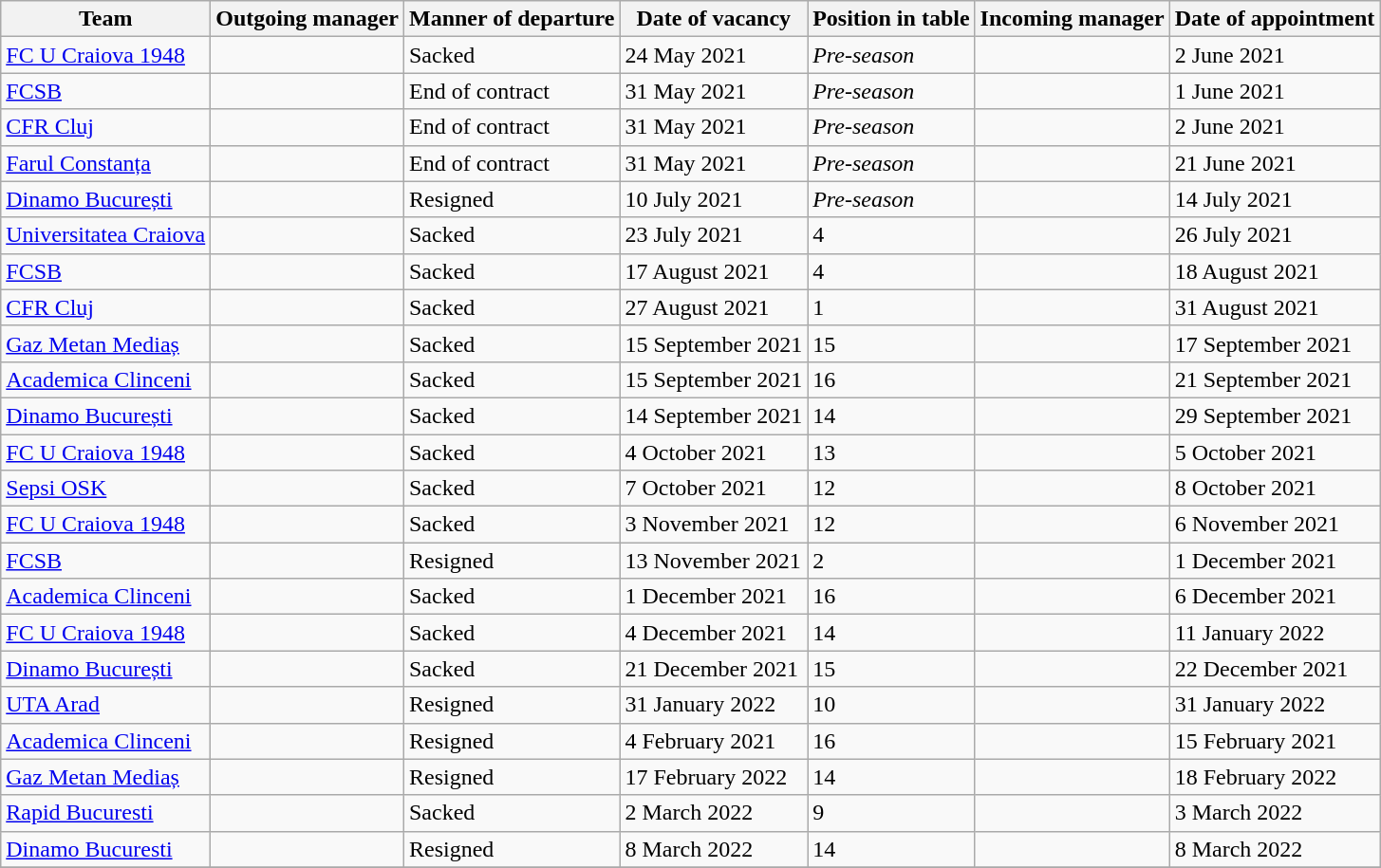<table class="wikitable sortable">
<tr>
<th>Team</th>
<th>Outgoing manager</th>
<th>Manner of departure</th>
<th>Date of vacancy</th>
<th>Position in table</th>
<th>Incoming manager</th>
<th>Date of appointment</th>
</tr>
<tr>
<td><a href='#'>FC U Craiova 1948</a></td>
<td> </td>
<td>Sacked</td>
<td>24 May 2021</td>
<td><em>Pre-season</em></td>
<td> </td>
<td>2 June 2021</td>
</tr>
<tr>
<td><a href='#'>FCSB</a></td>
<td> </td>
<td>End of contract</td>
<td>31 May 2021</td>
<td><em>Pre-season</em></td>
<td> </td>
<td>1 June 2021</td>
</tr>
<tr>
<td><a href='#'>CFR Cluj</a></td>
<td> </td>
<td>End of contract</td>
<td>31 May 2021</td>
<td><em>Pre-season</em></td>
<td> </td>
<td>2 June 2021</td>
</tr>
<tr>
<td><a href='#'>Farul Constanța</a></td>
<td> </td>
<td>End of contract</td>
<td>31 May 2021</td>
<td><em>Pre-season</em></td>
<td> </td>
<td>21 June 2021</td>
</tr>
<tr>
<td><a href='#'>Dinamo București</a></td>
<td> </td>
<td>Resigned</td>
<td>10 July 2021</td>
<td><em>Pre-season</em></td>
<td> </td>
<td>14 July 2021</td>
</tr>
<tr>
<td><a href='#'>Universitatea Craiova</a></td>
<td> </td>
<td>Sacked</td>
<td>23 July 2021</td>
<td>4</td>
<td> </td>
<td>26 July 2021</td>
</tr>
<tr>
<td><a href='#'>FCSB</a></td>
<td> </td>
<td>Sacked</td>
<td>17 August 2021</td>
<td>4</td>
<td> </td>
<td>18 August 2021</td>
</tr>
<tr>
<td><a href='#'>CFR Cluj</a></td>
<td> </td>
<td>Sacked</td>
<td>27 August 2021</td>
<td>1</td>
<td> </td>
<td>31 August 2021</td>
</tr>
<tr>
<td><a href='#'>Gaz Metan Mediaș</a></td>
<td> </td>
<td>Sacked</td>
<td>15 September 2021</td>
<td>15</td>
<td> </td>
<td>17 September 2021</td>
</tr>
<tr>
<td><a href='#'>Academica Clinceni</a></td>
<td> </td>
<td>Sacked</td>
<td>15 September 2021</td>
<td>16</td>
<td> </td>
<td>21 September 2021</td>
</tr>
<tr>
<td><a href='#'>Dinamo București</a></td>
<td> </td>
<td>Sacked</td>
<td>14 September 2021</td>
<td>14</td>
<td> </td>
<td>29 September 2021</td>
</tr>
<tr>
<td><a href='#'>FC U Craiova 1948</a></td>
<td> </td>
<td>Sacked</td>
<td>4 October 2021</td>
<td>13</td>
<td> </td>
<td>5 October 2021</td>
</tr>
<tr>
<td><a href='#'>Sepsi OSK</a></td>
<td> </td>
<td>Sacked</td>
<td>7 October 2021</td>
<td>12</td>
<td> </td>
<td>8 October 2021</td>
</tr>
<tr>
<td><a href='#'>FC U Craiova 1948</a></td>
<td> </td>
<td>Sacked</td>
<td>3 November 2021</td>
<td>12</td>
<td> </td>
<td>6 November 2021</td>
</tr>
<tr>
<td><a href='#'>FCSB</a></td>
<td> </td>
<td>Resigned</td>
<td>13 November 2021</td>
<td>2</td>
<td> </td>
<td>1 December 2021</td>
</tr>
<tr>
<td><a href='#'>Academica Clinceni</a></td>
<td> </td>
<td>Sacked</td>
<td>1 December 2021</td>
<td>16</td>
<td> </td>
<td>6 December 2021</td>
</tr>
<tr>
<td><a href='#'>FC U Craiova 1948</a></td>
<td> </td>
<td>Sacked</td>
<td>4 December 2021</td>
<td>14</td>
<td> </td>
<td>11 January 2022</td>
</tr>
<tr>
<td><a href='#'>Dinamo București</a></td>
<td> </td>
<td>Sacked</td>
<td>21 December 2021</td>
<td>15</td>
<td> </td>
<td>22 December 2021</td>
</tr>
<tr>
<td><a href='#'>UTA Arad</a></td>
<td> </td>
<td>Resigned</td>
<td>31 January 2022</td>
<td>10</td>
<td> </td>
<td>31 January 2022</td>
</tr>
<tr>
<td><a href='#'>Academica Clinceni</a></td>
<td> </td>
<td>Resigned</td>
<td>4 February 2021</td>
<td>16</td>
<td> </td>
<td>15 February 2021</td>
</tr>
<tr>
<td><a href='#'>Gaz Metan Mediaș</a></td>
<td> </td>
<td>Resigned</td>
<td>17 February 2022</td>
<td>14</td>
<td> </td>
<td>18 February 2022</td>
</tr>
<tr>
<td><a href='#'>Rapid Bucuresti</a></td>
<td> </td>
<td>Sacked</td>
<td>2 March 2022</td>
<td>9</td>
<td> </td>
<td>3 March 2022</td>
</tr>
<tr>
<td><a href='#'>Dinamo Bucuresti</a></td>
<td> </td>
<td>Resigned</td>
<td>8 March 2022</td>
<td>14</td>
<td> </td>
<td>8 March 2022</td>
</tr>
<tr>
</tr>
</table>
